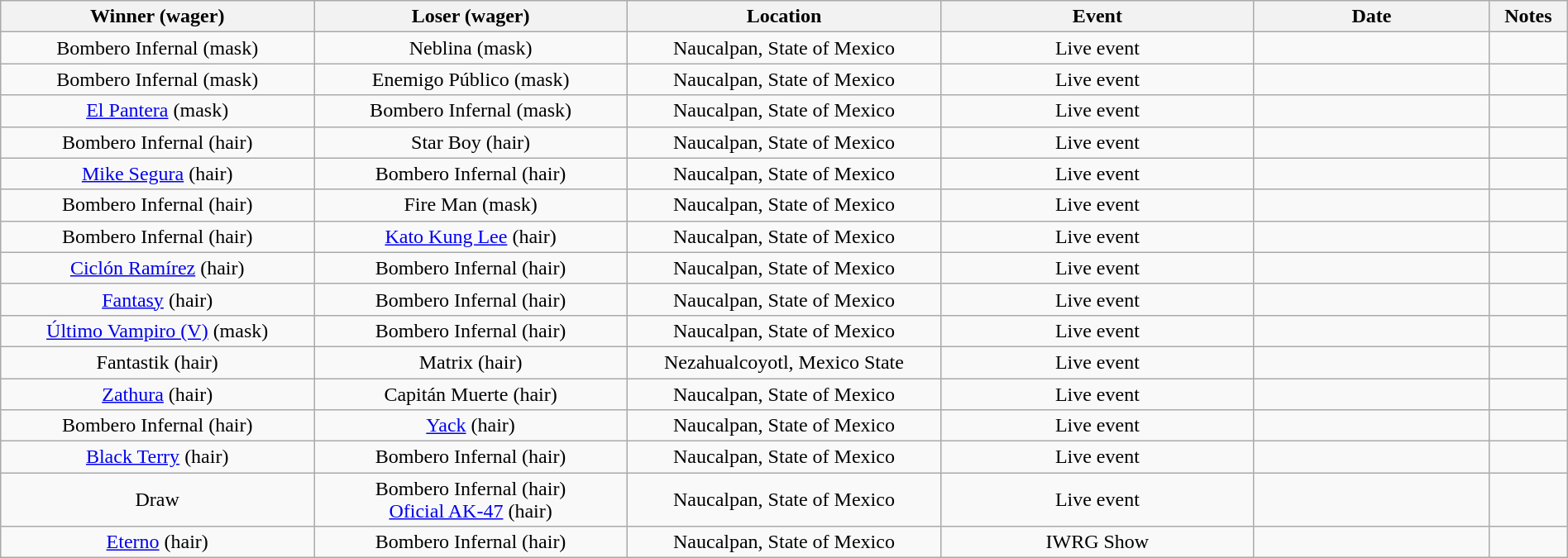<table class="wikitable sortable" width=100%  style="text-align: center">
<tr>
<th width=20% scope="col">Winner (wager)</th>
<th width=20% scope="col">Loser (wager)</th>
<th width=20% scope="col">Location</th>
<th width=20% scope="col">Event</th>
<th width=15% scope="col">Date</th>
<th class="unsortable" width=5% scope="col">Notes</th>
</tr>
<tr>
<td>Bombero Infernal (mask)</td>
<td>Neblina (mask)</td>
<td>Naucalpan, State of Mexico</td>
<td>Live event</td>
<td></td>
<td></td>
</tr>
<tr>
<td>Bombero Infernal (mask)</td>
<td>Enemigo Público (mask)</td>
<td>Naucalpan, State of Mexico</td>
<td>Live event</td>
<td></td>
<td></td>
</tr>
<tr>
<td><a href='#'>El Pantera</a> (mask)</td>
<td>Bombero Infernal (mask)</td>
<td>Naucalpan, State of Mexico</td>
<td>Live event</td>
<td></td>
<td></td>
</tr>
<tr>
<td>Bombero Infernal (hair)</td>
<td>Star Boy (hair)</td>
<td>Naucalpan, State of Mexico</td>
<td>Live event</td>
<td></td>
<td></td>
</tr>
<tr>
<td><a href='#'>Mike Segura</a> (hair)</td>
<td>Bombero Infernal (hair)</td>
<td>Naucalpan, State of Mexico</td>
<td>Live event</td>
<td></td>
<td></td>
</tr>
<tr>
<td>Bombero Infernal (hair)</td>
<td>Fire Man (mask)</td>
<td>Naucalpan, State of Mexico</td>
<td>Live event</td>
<td></td>
<td></td>
</tr>
<tr>
<td>Bombero Infernal (hair)</td>
<td><a href='#'>Kato Kung Lee</a> (hair)</td>
<td>Naucalpan, State of Mexico</td>
<td>Live event</td>
<td></td>
<td></td>
</tr>
<tr>
<td><a href='#'>Ciclón Ramírez</a> (hair)</td>
<td>Bombero Infernal (hair)</td>
<td>Naucalpan, State of Mexico</td>
<td>Live event</td>
<td></td>
<td></td>
</tr>
<tr>
<td><a href='#'>Fantasy</a> (hair)</td>
<td>Bombero Infernal (hair)</td>
<td>Naucalpan, State of Mexico</td>
<td>Live event</td>
<td></td>
<td></td>
</tr>
<tr>
<td><a href='#'>Último Vampiro (V)</a> (mask)</td>
<td>Bombero Infernal (hair)</td>
<td>Naucalpan, State of Mexico</td>
<td>Live event</td>
<td></td>
<td></td>
</tr>
<tr>
<td>Fantastik (hair)</td>
<td>Matrix (hair)</td>
<td>Nezahualcoyotl, Mexico State</td>
<td>Live event</td>
<td></td>
<td></td>
</tr>
<tr>
<td><a href='#'>Zathura</a> (hair)</td>
<td>Capitán Muerte (hair)</td>
<td>Naucalpan, State of Mexico</td>
<td>Live event</td>
<td></td>
<td></td>
</tr>
<tr>
<td>Bombero Infernal (hair)</td>
<td><a href='#'>Yack</a> (hair)</td>
<td>Naucalpan, State of Mexico</td>
<td>Live event</td>
<td></td>
<td></td>
</tr>
<tr>
<td><a href='#'>Black Terry</a> (hair)</td>
<td>Bombero Infernal (hair)</td>
<td>Naucalpan, State of Mexico</td>
<td>Live event</td>
<td></td>
<td></td>
</tr>
<tr>
<td>Draw</td>
<td>Bombero Infernal (hair)<br><a href='#'>Oficial AK-47</a> (hair)</td>
<td>Naucalpan, State of Mexico</td>
<td>Live event</td>
<td></td>
<td></td>
</tr>
<tr align="center">
<td><a href='#'>Eterno</a> (hair)</td>
<td>Bombero Infernal (hair)</td>
<td>Naucalpan, State of Mexico</td>
<td>IWRG Show</td>
<td></td>
<td></td>
</tr>
</table>
